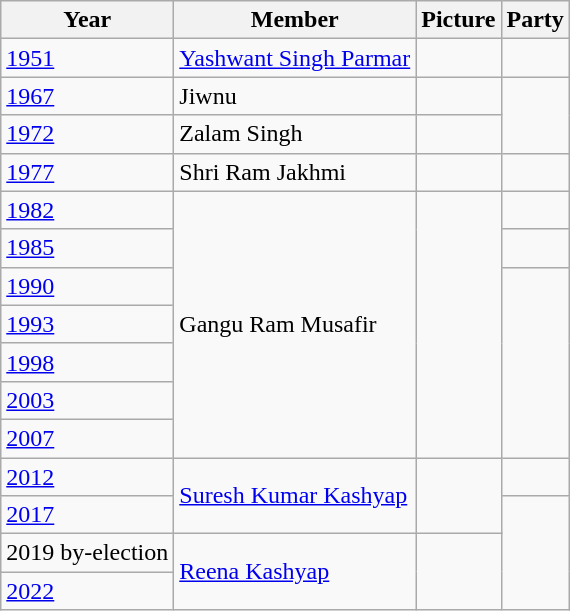<table class="wikitable sortable">
<tr>
<th>Year</th>
<th>Member</th>
<th>Picture</th>
<th colspan="2">Party</th>
</tr>
<tr>
<td><a href='#'>1951</a></td>
<td><a href='#'>Yashwant Singh Parmar</a></td>
<td></td>
<td></td>
</tr>
<tr>
<td><a href='#'>1967</a></td>
<td>Jiwnu</td>
<td></td>
</tr>
<tr>
<td><a href='#'>1972</a></td>
<td>Zalam Singh</td>
<td></td>
</tr>
<tr>
<td><a href='#'>1977</a></td>
<td>Shri Ram Jakhmi</td>
<td></td>
<td></td>
</tr>
<tr>
<td><a href='#'>1982</a></td>
<td rowspan=7>Gangu Ram Musafir</td>
<td rowspan=7></td>
<td></td>
</tr>
<tr>
<td><a href='#'>1985</a></td>
<td></td>
</tr>
<tr>
<td><a href='#'>1990</a></td>
</tr>
<tr>
<td><a href='#'>1993</a></td>
</tr>
<tr>
<td><a href='#'>1998</a></td>
</tr>
<tr>
<td><a href='#'>2003</a></td>
</tr>
<tr>
<td><a href='#'>2007</a></td>
</tr>
<tr>
<td><a href='#'>2012</a></td>
<td rowspan=2><a href='#'>Suresh Kumar Kashyap</a></td>
<td rowspan=2></td>
<td></td>
</tr>
<tr>
<td><a href='#'>2017</a></td>
</tr>
<tr>
<td>2019 by-election</td>
<td rowspan=2><a href='#'>Reena Kashyap</a></td>
<td rowspan=2></td>
</tr>
<tr>
<td><a href='#'>2022</a></td>
</tr>
</table>
